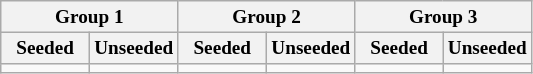<table class="wikitable" style="font-size:80%">
<tr>
<th colspan="2">Group 1</th>
<th colspan="2">Group 2</th>
<th colspan="2">Group 3</th>
</tr>
<tr>
<th width=16.7%>Seeded</th>
<th width=16.7%>Unseeded</th>
<th width=16.7%>Seeded</th>
<th width=16.7%>Unseeded</th>
<th width=16.6%>Seeded</th>
<th width=16.6%>Unseeded</th>
</tr>
<tr>
<td valign=top></td>
<td valign=top></td>
<td valign=top></td>
<td valign=top></td>
<td valign=top></td>
<td valign=top></td>
</tr>
</table>
